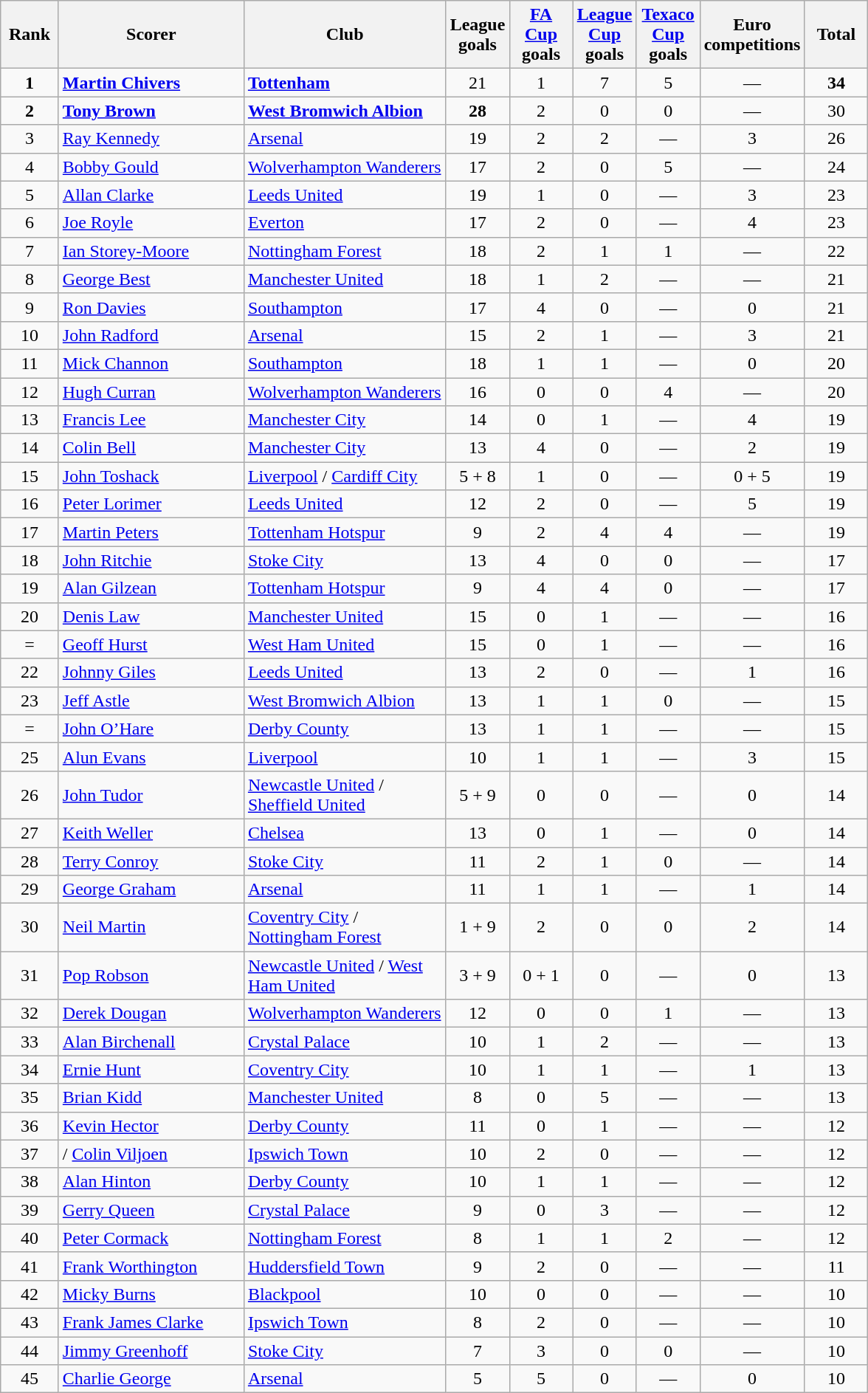<table class="wikitable" style="text-align: center;">
<tr>
<th width=45>Rank</th>
<th width=160>Scorer</th>
<th width=175>Club</th>
<th width=50>League goals</th>
<th width=50><a href='#'>FA Cup</a> goals</th>
<th width=50><a href='#'>League Cup</a> goals</th>
<th width=50><a href='#'>Texaco Cup</a> goals</th>
<th width=50>Euro competitions</th>
<th width=50>Total</th>
</tr>
<tr>
<td><strong>1</strong></td>
<td align=left> <strong> <a href='#'>Martin Chivers</a></strong></td>
<td align=left><strong> <a href='#'>Tottenham</a></strong></td>
<td>21</td>
<td>1</td>
<td>7</td>
<td>5</td>
<td>—</td>
<td><strong>34</strong></td>
</tr>
<tr>
<td><strong>2</strong></td>
<td align=left> <strong><a href='#'>Tony Brown</a></strong></td>
<td align=left><strong><a href='#'>West Bromwich Albion</a></strong></td>
<td><strong>28</strong></td>
<td>2</td>
<td>0</td>
<td>0</td>
<td>—</td>
<td>30</td>
</tr>
<tr>
<td>3</td>
<td align=left> <a href='#'>Ray Kennedy</a></td>
<td align=left><a href='#'>Arsenal</a></td>
<td>19</td>
<td>2</td>
<td>2</td>
<td>—</td>
<td>3</td>
<td>26</td>
</tr>
<tr>
<td>4</td>
<td align=left> <a href='#'>Bobby Gould</a></td>
<td align=left><a href='#'>Wolverhampton Wanderers</a></td>
<td>17</td>
<td>2</td>
<td>0</td>
<td>5</td>
<td>—</td>
<td>24</td>
</tr>
<tr>
<td>5</td>
<td align=left> <a href='#'>Allan Clarke</a></td>
<td align=left><a href='#'>Leeds United</a></td>
<td>19</td>
<td>1</td>
<td>0</td>
<td>—</td>
<td>3</td>
<td>23</td>
</tr>
<tr>
<td>6</td>
<td align=left> <a href='#'>Joe Royle</a></td>
<td align=left><a href='#'>Everton</a></td>
<td>17</td>
<td>2</td>
<td>0</td>
<td>—</td>
<td>4</td>
<td>23</td>
</tr>
<tr>
<td>7</td>
<td align=left> <a href='#'>Ian Storey-Moore</a></td>
<td align=left><a href='#'>Nottingham Forest</a></td>
<td>18</td>
<td>2</td>
<td>1</td>
<td>1</td>
<td>—</td>
<td>22</td>
</tr>
<tr>
<td>8</td>
<td align=left> <a href='#'>George Best</a></td>
<td align=left><a href='#'>Manchester United</a></td>
<td>18</td>
<td>1</td>
<td>2</td>
<td>—</td>
<td>—</td>
<td>21</td>
</tr>
<tr>
<td>9</td>
<td align=left> <a href='#'>Ron Davies</a></td>
<td align=left><a href='#'>Southampton</a></td>
<td>17</td>
<td>4</td>
<td>0</td>
<td>—</td>
<td>0</td>
<td>21</td>
</tr>
<tr>
<td>10</td>
<td align=left> <a href='#'>John Radford</a></td>
<td align=left><a href='#'>Arsenal</a></td>
<td>15</td>
<td>2</td>
<td>1</td>
<td>—</td>
<td>3</td>
<td>21</td>
</tr>
<tr>
<td>11</td>
<td align=left> <a href='#'>Mick Channon</a></td>
<td align=left><a href='#'>Southampton</a></td>
<td>18</td>
<td>1</td>
<td>1</td>
<td>—</td>
<td>0</td>
<td>20</td>
</tr>
<tr>
<td>12</td>
<td align=left> <a href='#'>Hugh Curran</a></td>
<td align=left><a href='#'>Wolverhampton Wanderers</a></td>
<td>16</td>
<td>0</td>
<td>0</td>
<td>4</td>
<td>—</td>
<td>20</td>
</tr>
<tr>
<td>13</td>
<td align=left> <a href='#'>Francis Lee</a></td>
<td align=left><a href='#'>Manchester City</a></td>
<td>14</td>
<td>0</td>
<td>1</td>
<td>—</td>
<td>4</td>
<td>19</td>
</tr>
<tr>
<td>14</td>
<td align=left> <a href='#'>Colin Bell</a></td>
<td align=left><a href='#'>Manchester City</a></td>
<td>13</td>
<td>4</td>
<td>0</td>
<td>—</td>
<td>2</td>
<td>19</td>
</tr>
<tr>
<td>15</td>
<td align=left> <a href='#'>John Toshack</a></td>
<td align=left><a href='#'>Liverpool</a> / <a href='#'>Cardiff City</a></td>
<td>5 + 8</td>
<td>1</td>
<td>0</td>
<td>—</td>
<td>0 + 5</td>
<td>19</td>
</tr>
<tr>
<td>16</td>
<td align=left> <a href='#'>Peter Lorimer</a></td>
<td align=left><a href='#'>Leeds United</a></td>
<td>12</td>
<td>2</td>
<td>0</td>
<td>—</td>
<td>5</td>
<td>19</td>
</tr>
<tr>
<td>17</td>
<td align=left> <a href='#'>Martin Peters</a></td>
<td align=left><a href='#'>Tottenham Hotspur</a></td>
<td>9</td>
<td>2</td>
<td>4</td>
<td>4</td>
<td>—</td>
<td>19</td>
</tr>
<tr>
<td>18</td>
<td align=left> <a href='#'>John Ritchie</a></td>
<td align=left><a href='#'>Stoke City</a></td>
<td>13</td>
<td>4</td>
<td>0</td>
<td>0</td>
<td>—</td>
<td>17</td>
</tr>
<tr>
<td>19</td>
<td align=left> <a href='#'>Alan Gilzean</a></td>
<td align=left><a href='#'>Tottenham Hotspur</a></td>
<td>9</td>
<td>4</td>
<td>4</td>
<td>0</td>
<td>—</td>
<td>17</td>
</tr>
<tr>
<td>20</td>
<td align=left> <a href='#'>Denis Law</a></td>
<td align=left><a href='#'>Manchester United</a></td>
<td>15</td>
<td>0</td>
<td>1</td>
<td>—</td>
<td>—</td>
<td>16</td>
</tr>
<tr>
<td>=</td>
<td align=left> <a href='#'>Geoff Hurst</a></td>
<td align=left><a href='#'>West Ham United</a></td>
<td>15</td>
<td>0</td>
<td>1</td>
<td>—</td>
<td>—</td>
<td>16</td>
</tr>
<tr>
<td>22</td>
<td align=left> <a href='#'>Johnny Giles</a></td>
<td align=left><a href='#'>Leeds United</a></td>
<td>13</td>
<td>2</td>
<td>0</td>
<td>—</td>
<td>1</td>
<td>16</td>
</tr>
<tr>
<td>23</td>
<td align=left> <a href='#'>Jeff Astle</a></td>
<td align=left><a href='#'>West Bromwich Albion</a></td>
<td>13</td>
<td>1</td>
<td>1</td>
<td>0</td>
<td>—</td>
<td>15</td>
</tr>
<tr>
<td>=</td>
<td align=left> <a href='#'>John O’Hare</a></td>
<td align=left><a href='#'>Derby County</a></td>
<td>13</td>
<td>1</td>
<td>1</td>
<td>—</td>
<td>—</td>
<td>15</td>
</tr>
<tr>
<td>25</td>
<td align=left> <a href='#'>Alun Evans</a></td>
<td align=left><a href='#'>Liverpool</a></td>
<td>10</td>
<td>1</td>
<td>1</td>
<td>—</td>
<td>3</td>
<td>15</td>
</tr>
<tr>
<td>26</td>
<td align=left> <a href='#'>John Tudor</a></td>
<td align=left><a href='#'>Newcastle United</a> / <a href='#'>Sheffield United</a></td>
<td>5 + 9</td>
<td>0</td>
<td>0</td>
<td>—</td>
<td>0</td>
<td>14</td>
</tr>
<tr>
<td>27</td>
<td align=left> <a href='#'>Keith Weller</a></td>
<td align=left><a href='#'>Chelsea</a></td>
<td>13</td>
<td>0</td>
<td>1</td>
<td>—</td>
<td>0</td>
<td>14</td>
</tr>
<tr>
<td>28</td>
<td align=left> <a href='#'>Terry Conroy</a></td>
<td align=left><a href='#'>Stoke City</a></td>
<td>11</td>
<td>2</td>
<td>1</td>
<td>0</td>
<td>—</td>
<td>14</td>
</tr>
<tr>
<td>29</td>
<td align=left> <a href='#'>George Graham</a></td>
<td align=left><a href='#'>Arsenal</a></td>
<td>11</td>
<td>1</td>
<td>1</td>
<td>—</td>
<td>1</td>
<td>14</td>
</tr>
<tr>
<td>30</td>
<td align=left> <a href='#'>Neil Martin</a></td>
<td align=left><a href='#'>Coventry City</a> / <a href='#'>Nottingham Forest</a></td>
<td>1 + 9</td>
<td>2</td>
<td>0</td>
<td>0</td>
<td>2</td>
<td>14</td>
</tr>
<tr>
<td>31</td>
<td align=left> <a href='#'>Pop Robson</a></td>
<td align=left><a href='#'>Newcastle United</a> / <a href='#'>West Ham United</a></td>
<td>3 + 9</td>
<td>0 + 1</td>
<td>0</td>
<td>—</td>
<td>0</td>
<td>13</td>
</tr>
<tr>
<td>32</td>
<td align=left> <a href='#'>Derek Dougan</a></td>
<td align=left><a href='#'>Wolverhampton Wanderers</a></td>
<td>12</td>
<td>0</td>
<td>0</td>
<td>1</td>
<td>—</td>
<td>13</td>
</tr>
<tr>
<td>33</td>
<td align=left> <a href='#'>Alan Birchenall</a></td>
<td align=left><a href='#'>Crystal Palace</a></td>
<td>10</td>
<td>1</td>
<td>2</td>
<td>—</td>
<td>—</td>
<td>13</td>
</tr>
<tr>
<td>34</td>
<td align=left> <a href='#'>Ernie Hunt</a></td>
<td align=left><a href='#'>Coventry City</a></td>
<td>10</td>
<td>1</td>
<td>1</td>
<td>—</td>
<td>1</td>
<td>13</td>
</tr>
<tr>
<td>35</td>
<td align=left> <a href='#'>Brian Kidd</a></td>
<td align=left><a href='#'>Manchester United</a></td>
<td>8</td>
<td>0</td>
<td>5</td>
<td>—</td>
<td>—</td>
<td>13</td>
</tr>
<tr>
<td>36</td>
<td align=left> <a href='#'>Kevin Hector</a></td>
<td align=left><a href='#'>Derby County</a></td>
<td>11</td>
<td>0</td>
<td>1</td>
<td>—</td>
<td>—</td>
<td>12</td>
</tr>
<tr>
<td>37</td>
<td align=left>/ <a href='#'>Colin Viljoen</a></td>
<td align=left><a href='#'>Ipswich Town</a></td>
<td>10</td>
<td>2</td>
<td>0</td>
<td>—</td>
<td>—</td>
<td>12</td>
</tr>
<tr>
<td>38</td>
<td align=left> <a href='#'>Alan Hinton</a></td>
<td align=left><a href='#'>Derby County</a></td>
<td>10</td>
<td>1</td>
<td>1</td>
<td>—</td>
<td>—</td>
<td>12</td>
</tr>
<tr>
<td>39</td>
<td align=left> <a href='#'>Gerry Queen</a></td>
<td align=left><a href='#'>Crystal Palace</a></td>
<td>9</td>
<td>0</td>
<td>3</td>
<td>—</td>
<td>—</td>
<td>12</td>
</tr>
<tr>
<td>40</td>
<td align=left> <a href='#'>Peter Cormack</a></td>
<td align=left><a href='#'>Nottingham Forest</a></td>
<td>8</td>
<td>1</td>
<td>1</td>
<td>2</td>
<td>—</td>
<td>12</td>
</tr>
<tr>
<td>41</td>
<td align=left> <a href='#'>Frank Worthington</a></td>
<td align=left><a href='#'>Huddersfield Town</a></td>
<td>9</td>
<td>2</td>
<td>0</td>
<td>—</td>
<td>—</td>
<td>11</td>
</tr>
<tr>
<td>42</td>
<td align=left> <a href='#'>Micky Burns</a></td>
<td align=left><a href='#'>Blackpool</a></td>
<td>10</td>
<td>0</td>
<td>0</td>
<td>—</td>
<td>—</td>
<td>10</td>
</tr>
<tr>
<td>43</td>
<td align=left> <a href='#'>Frank James Clarke</a></td>
<td align=left><a href='#'>Ipswich Town</a></td>
<td>8</td>
<td>2</td>
<td>0</td>
<td>—</td>
<td>—</td>
<td>10</td>
</tr>
<tr>
<td>44</td>
<td align=left> <a href='#'>Jimmy Greenhoff</a></td>
<td align=left><a href='#'>Stoke City</a></td>
<td>7</td>
<td>3</td>
<td>0</td>
<td>0</td>
<td>—</td>
<td>10</td>
</tr>
<tr>
<td>45</td>
<td align=left> <a href='#'>Charlie George</a></td>
<td align=left><a href='#'>Arsenal</a></td>
<td>5</td>
<td>5</td>
<td>0</td>
<td>—</td>
<td>0</td>
<td>10</td>
</tr>
</table>
